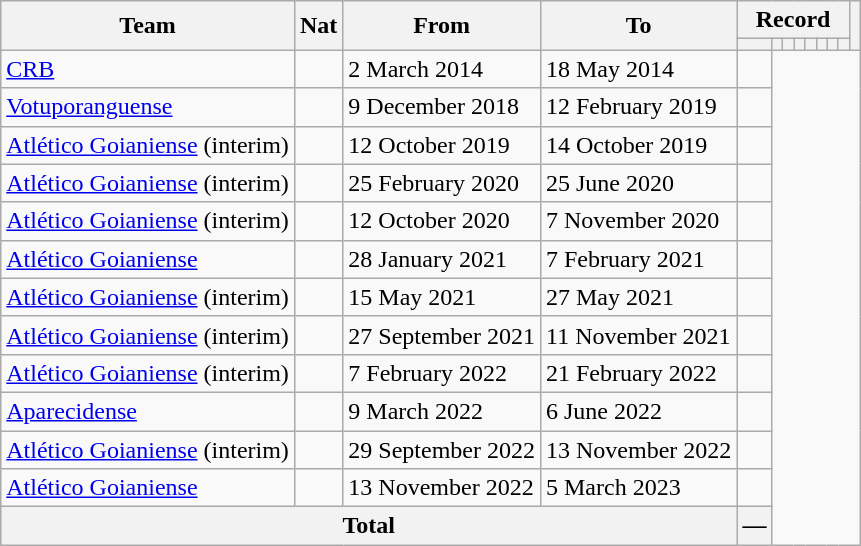<table class="wikitable" style="text-align: center">
<tr>
<th rowspan="2">Team</th>
<th rowspan="2">Nat</th>
<th rowspan="2">From</th>
<th rowspan="2">To</th>
<th colspan="8">Record</th>
<th rowspan=2></th>
</tr>
<tr>
<th></th>
<th></th>
<th></th>
<th></th>
<th></th>
<th></th>
<th></th>
<th></th>
</tr>
<tr>
<td align=left><a href='#'>CRB</a></td>
<td></td>
<td align=left>2 March 2014</td>
<td align=left>18 May 2014<br></td>
<td></td>
</tr>
<tr>
<td align=left><a href='#'>Votuporanguense</a></td>
<td></td>
<td align=left>9 December 2018</td>
<td align=left>12 February 2019<br></td>
<td></td>
</tr>
<tr>
<td align=left><a href='#'>Atlético Goianiense</a> (interim)</td>
<td></td>
<td align=left>12 October 2019</td>
<td align=left>14 October 2019<br></td>
<td></td>
</tr>
<tr>
<td align=left><a href='#'>Atlético Goianiense</a> (interim)</td>
<td></td>
<td align=left>25 February 2020</td>
<td align=left>25 June 2020<br></td>
<td></td>
</tr>
<tr>
<td align=left><a href='#'>Atlético Goianiense</a> (interim)</td>
<td></td>
<td align=left>12 October 2020</td>
<td align=left>7 November 2020<br></td>
<td></td>
</tr>
<tr>
<td align=left><a href='#'>Atlético Goianiense</a></td>
<td></td>
<td align=left>28 January 2021</td>
<td align=left>7 February 2021<br></td>
<td></td>
</tr>
<tr>
<td align=left><a href='#'>Atlético Goianiense</a> (interim)</td>
<td></td>
<td align=left>15 May 2021</td>
<td align=left>27 May 2021<br></td>
<td></td>
</tr>
<tr>
<td align=left><a href='#'>Atlético Goianiense</a> (interim)</td>
<td></td>
<td align=left>27 September 2021</td>
<td align=left>11 November 2021<br></td>
<td></td>
</tr>
<tr>
<td align=left><a href='#'>Atlético Goianiense</a> (interim)</td>
<td></td>
<td align=left>7 February 2022</td>
<td align=left>21 February 2022<br></td>
<td></td>
</tr>
<tr>
<td align=left><a href='#'>Aparecidense</a></td>
<td></td>
<td align=left>9 March 2022</td>
<td align=left>6 June 2022<br></td>
<td></td>
</tr>
<tr>
<td align=left><a href='#'>Atlético Goianiense</a> (interim)</td>
<td></td>
<td align=left>29 September 2022</td>
<td align=left>13 November 2022<br></td>
<td></td>
</tr>
<tr>
<td align=left><a href='#'>Atlético Goianiense</a></td>
<td></td>
<td align=left>13 November 2022</td>
<td align=left>5 March 2023<br></td>
<td></td>
</tr>
<tr>
<th colspan="4">Total<br></th>
<th>—</th>
</tr>
</table>
